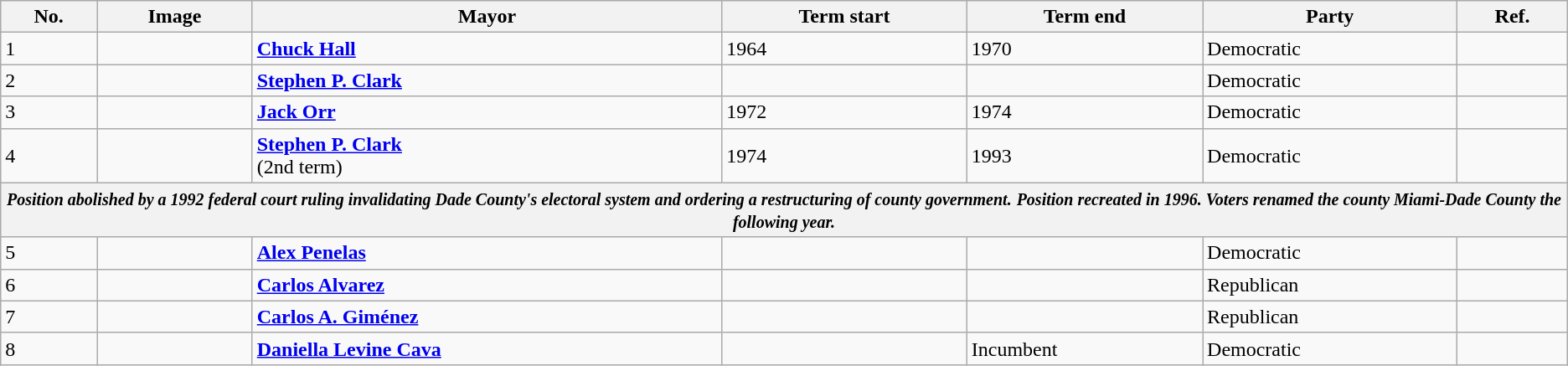<table class="wikitable">
<tr>
<th>No.</th>
<th>Image</th>
<th>Mayor</th>
<th>Term start</th>
<th>Term end</th>
<th>Party</th>
<th>Ref.</th>
</tr>
<tr>
<td>1</td>
<td></td>
<td><a href='#'><strong>Chuck Hall</strong></a></td>
<td>1964</td>
<td>1970</td>
<td>Democratic</td>
<td></td>
</tr>
<tr>
<td>2</td>
<td></td>
<td><strong><a href='#'>Stephen P. Clark</a></strong></td>
<td></td>
<td></td>
<td>Democratic</td>
<td></td>
</tr>
<tr>
<td>3</td>
<td></td>
<td><strong><a href='#'>Jack Orr</a></strong></td>
<td>1972</td>
<td>1974</td>
<td>Democratic</td>
<td></td>
</tr>
<tr>
<td>4</td>
<td></td>
<td><strong><a href='#'>Stephen P. Clark</a></strong><br> (2nd term)</td>
<td>1974</td>
<td>1993</td>
<td>Democratic</td>
<td></td>
</tr>
<tr>
<th colspan=8 style="background-color:#ffo"><small><em>Position abolished by a 1992 federal court ruling invalidating Dade County's electoral system and ordering a restructuring of county government.</em></small>  <small><em>Position recreated in 1996.  Voters renamed the county Miami-Dade County the following year.</em></small></th>
</tr>
<tr>
<td>5</td>
<td></td>
<td><strong><a href='#'>Alex Penelas</a></strong></td>
<td></td>
<td></td>
<td>Democratic</td>
<td></td>
</tr>
<tr>
<td>6</td>
<td></td>
<td><a href='#'><strong>Carlos Alvarez</strong></a></td>
<td></td>
<td></td>
<td>Republican</td>
<td></td>
</tr>
<tr>
<td>7</td>
<td></td>
<td><strong><a href='#'>Carlos A. Giménez</a></strong></td>
<td></td>
<td></td>
<td>Republican</td>
<td></td>
</tr>
<tr>
<td>8</td>
<td></td>
<td><strong><a href='#'>Daniella Levine Cava</a></strong></td>
<td></td>
<td>Incumbent</td>
<td>Democratic</td>
<td></td>
</tr>
</table>
